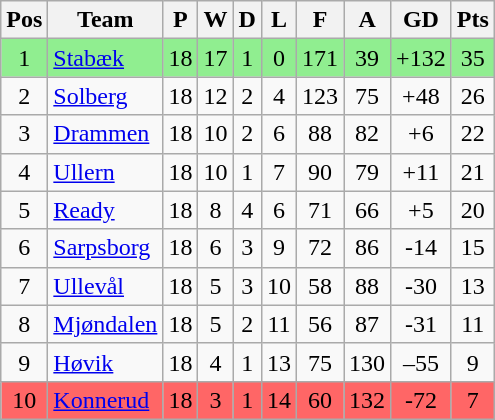<table class="wikitable sortable" style="text-align: center;">
<tr>
<th>Pos</th>
<th>Team</th>
<th>P</th>
<th>W</th>
<th>D</th>
<th>L</th>
<th>F</th>
<th>A</th>
<th>GD</th>
<th>Pts</th>
</tr>
<tr style="background:#90EE90;">
<td>1</td>
<td align="left"><a href='#'>Stabæk</a></td>
<td>18</td>
<td>17</td>
<td>1</td>
<td>0</td>
<td>171</td>
<td>39</td>
<td>+132</td>
<td>35</td>
</tr>
<tr>
<td>2</td>
<td align="left"><a href='#'>Solberg</a></td>
<td>18</td>
<td>12</td>
<td>2</td>
<td>4</td>
<td>123</td>
<td>75</td>
<td>+48</td>
<td>26</td>
</tr>
<tr>
<td>3</td>
<td align="left"><a href='#'>Drammen</a></td>
<td>18</td>
<td>10</td>
<td>2</td>
<td>6</td>
<td>88</td>
<td>82</td>
<td>+6</td>
<td>22</td>
</tr>
<tr>
<td>4</td>
<td align="left"><a href='#'>Ullern</a></td>
<td>18</td>
<td>10</td>
<td>1</td>
<td>7</td>
<td>90</td>
<td>79</td>
<td>+11</td>
<td>21</td>
</tr>
<tr>
<td>5</td>
<td align="left"><a href='#'>Ready</a></td>
<td>18</td>
<td>8</td>
<td>4</td>
<td>6</td>
<td>71</td>
<td>66</td>
<td>+5</td>
<td>20</td>
</tr>
<tr>
<td>6</td>
<td align="left"><a href='#'>Sarpsborg</a></td>
<td>18</td>
<td>6</td>
<td>3</td>
<td>9</td>
<td>72</td>
<td>86</td>
<td>-14</td>
<td>15</td>
</tr>
<tr>
<td>7</td>
<td align="left"><a href='#'>Ullevål</a></td>
<td>18</td>
<td>5</td>
<td>3</td>
<td>10</td>
<td>58</td>
<td>88</td>
<td>-30</td>
<td>13</td>
</tr>
<tr>
<td>8</td>
<td align="left"><a href='#'>Mjøndalen</a></td>
<td>18</td>
<td>5</td>
<td>2</td>
<td>11</td>
<td>56</td>
<td>87</td>
<td>-31</td>
<td>11</td>
</tr>
<tr>
<td>9</td>
<td align="left"><a href='#'>Høvik</a></td>
<td>18</td>
<td>4</td>
<td>1</td>
<td>13</td>
<td>75</td>
<td>130</td>
<td>–55</td>
<td>9</td>
</tr>
<tr style="background: #FF6666">
<td>10</td>
<td align="left"><a href='#'>Konnerud</a></td>
<td>18</td>
<td>3</td>
<td>1</td>
<td>14</td>
<td>60</td>
<td>132</td>
<td>-72</td>
<td>7</td>
</tr>
</table>
